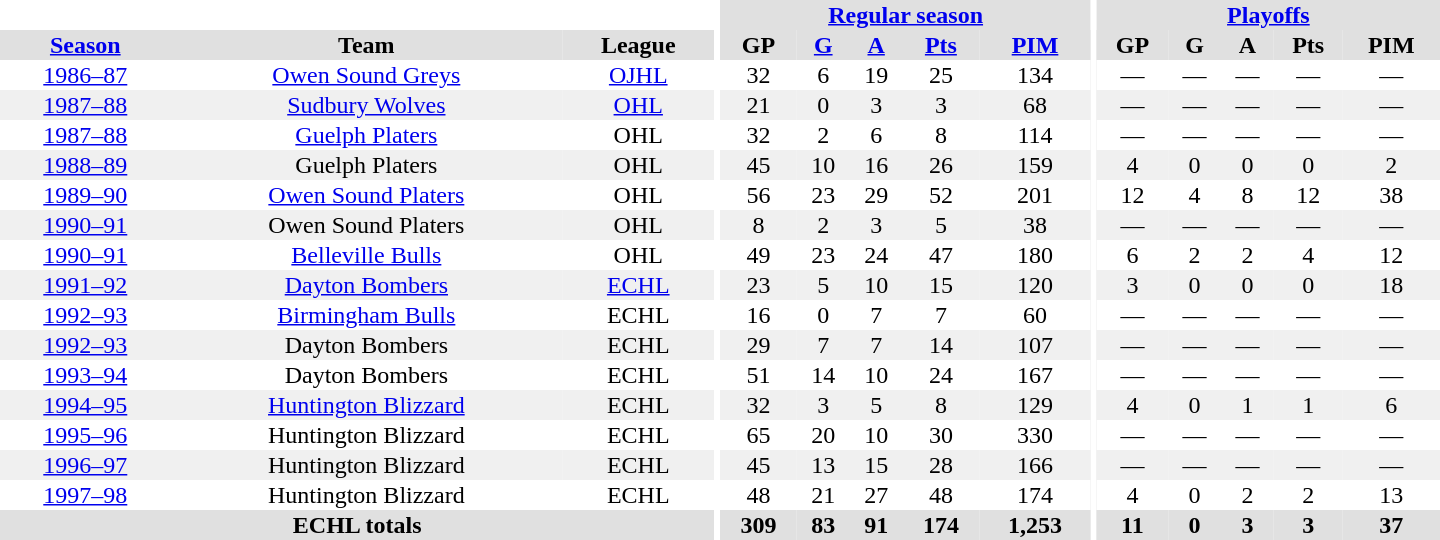<table border="0" cellpadding="1" cellspacing="0" style="text-align:center; width:60em">
<tr bgcolor="#e0e0e0">
<th colspan="3" bgcolor="#ffffff"></th>
<th rowspan="99" bgcolor="#ffffff"></th>
<th colspan="5"><a href='#'>Regular season</a></th>
<th rowspan="99" bgcolor="#ffffff"></th>
<th colspan="5"><a href='#'>Playoffs</a></th>
</tr>
<tr bgcolor="#e0e0e0">
<th><a href='#'>Season</a></th>
<th>Team</th>
<th>League</th>
<th>GP</th>
<th><a href='#'>G</a></th>
<th><a href='#'>A</a></th>
<th><a href='#'>Pts</a></th>
<th><a href='#'>PIM</a></th>
<th>GP</th>
<th>G</th>
<th>A</th>
<th>Pts</th>
<th>PIM</th>
</tr>
<tr>
<td><a href='#'>1986–87</a></td>
<td><a href='#'>Owen Sound Greys</a></td>
<td><a href='#'>OJHL</a></td>
<td>32</td>
<td>6</td>
<td>19</td>
<td>25</td>
<td>134</td>
<td>—</td>
<td>—</td>
<td>—</td>
<td>—</td>
<td>—</td>
</tr>
<tr bgcolor="#f0f0f0">
<td><a href='#'>1987–88</a></td>
<td><a href='#'>Sudbury Wolves</a></td>
<td><a href='#'>OHL</a></td>
<td>21</td>
<td>0</td>
<td>3</td>
<td>3</td>
<td>68</td>
<td>—</td>
<td>—</td>
<td>—</td>
<td>—</td>
<td>—</td>
</tr>
<tr>
<td><a href='#'>1987–88</a></td>
<td><a href='#'>Guelph Platers</a></td>
<td>OHL</td>
<td>32</td>
<td>2</td>
<td>6</td>
<td>8</td>
<td>114</td>
<td>—</td>
<td>—</td>
<td>—</td>
<td>—</td>
<td>—</td>
</tr>
<tr bgcolor="#f0f0f0">
<td><a href='#'>1988–89</a></td>
<td>Guelph Platers</td>
<td>OHL</td>
<td>45</td>
<td>10</td>
<td>16</td>
<td>26</td>
<td>159</td>
<td>4</td>
<td>0</td>
<td>0</td>
<td>0</td>
<td>2</td>
</tr>
<tr>
<td><a href='#'>1989–90</a></td>
<td><a href='#'>Owen Sound Platers</a></td>
<td>OHL</td>
<td>56</td>
<td>23</td>
<td>29</td>
<td>52</td>
<td>201</td>
<td>12</td>
<td>4</td>
<td>8</td>
<td>12</td>
<td>38</td>
</tr>
<tr bgcolor="#f0f0f0">
<td><a href='#'>1990–91</a></td>
<td>Owen Sound Platers</td>
<td>OHL</td>
<td>8</td>
<td>2</td>
<td>3</td>
<td>5</td>
<td>38</td>
<td>—</td>
<td>—</td>
<td>—</td>
<td>—</td>
<td>—</td>
</tr>
<tr>
<td><a href='#'>1990–91</a></td>
<td><a href='#'>Belleville Bulls</a></td>
<td>OHL</td>
<td>49</td>
<td>23</td>
<td>24</td>
<td>47</td>
<td>180</td>
<td>6</td>
<td>2</td>
<td>2</td>
<td>4</td>
<td>12</td>
</tr>
<tr bgcolor="#f0f0f0">
<td><a href='#'>1991–92</a></td>
<td><a href='#'>Dayton Bombers</a></td>
<td><a href='#'>ECHL</a></td>
<td>23</td>
<td>5</td>
<td>10</td>
<td>15</td>
<td>120</td>
<td>3</td>
<td>0</td>
<td>0</td>
<td>0</td>
<td>18</td>
</tr>
<tr>
<td><a href='#'>1992–93</a></td>
<td><a href='#'>Birmingham Bulls</a></td>
<td>ECHL</td>
<td>16</td>
<td>0</td>
<td>7</td>
<td>7</td>
<td>60</td>
<td>—</td>
<td>—</td>
<td>—</td>
<td>—</td>
<td>—</td>
</tr>
<tr bgcolor="#f0f0f0">
<td><a href='#'>1992–93</a></td>
<td>Dayton Bombers</td>
<td>ECHL</td>
<td>29</td>
<td>7</td>
<td>7</td>
<td>14</td>
<td>107</td>
<td>—</td>
<td>—</td>
<td>—</td>
<td>—</td>
<td>—</td>
</tr>
<tr>
<td><a href='#'>1993–94</a></td>
<td>Dayton Bombers</td>
<td>ECHL</td>
<td>51</td>
<td>14</td>
<td>10</td>
<td>24</td>
<td>167</td>
<td>—</td>
<td>—</td>
<td>—</td>
<td>—</td>
<td>—</td>
</tr>
<tr bgcolor="#f0f0f0">
<td><a href='#'>1994–95</a></td>
<td><a href='#'>Huntington Blizzard</a></td>
<td>ECHL</td>
<td>32</td>
<td>3</td>
<td>5</td>
<td>8</td>
<td>129</td>
<td>4</td>
<td>0</td>
<td>1</td>
<td>1</td>
<td>6</td>
</tr>
<tr>
<td><a href='#'>1995–96</a></td>
<td>Huntington Blizzard</td>
<td>ECHL</td>
<td>65</td>
<td>20</td>
<td>10</td>
<td>30</td>
<td>330</td>
<td>—</td>
<td>—</td>
<td>—</td>
<td>—</td>
<td>—</td>
</tr>
<tr bgcolor="#f0f0f0">
<td><a href='#'>1996–97</a></td>
<td>Huntington Blizzard</td>
<td>ECHL</td>
<td>45</td>
<td>13</td>
<td>15</td>
<td>28</td>
<td>166</td>
<td>—</td>
<td>—</td>
<td>—</td>
<td>—</td>
<td>—</td>
</tr>
<tr>
<td><a href='#'>1997–98</a></td>
<td>Huntington Blizzard</td>
<td>ECHL</td>
<td>48</td>
<td>21</td>
<td>27</td>
<td>48</td>
<td>174</td>
<td>4</td>
<td>0</td>
<td>2</td>
<td>2</td>
<td>13</td>
</tr>
<tr>
</tr>
<tr ALIGN="center" bgcolor="#e0e0e0">
<th colspan="3">ECHL totals</th>
<th ALIGN="center">309</th>
<th ALIGN="center">83</th>
<th ALIGN="center">91</th>
<th ALIGN="center">174</th>
<th ALIGN="center">1,253</th>
<th ALIGN="center">11</th>
<th ALIGN="center">0</th>
<th ALIGN="center">3</th>
<th ALIGN="center">3</th>
<th ALIGN="center">37</th>
</tr>
</table>
